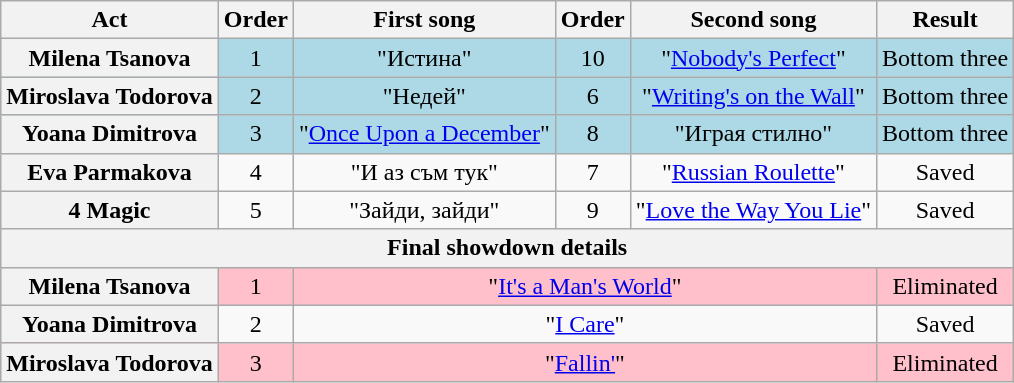<table class="wikitable plainrowheaders" style="text-align:center;">
<tr>
<th scope="col">Act</th>
<th scope="col">Order</th>
<th scope="col">First song</th>
<th scope="col">Order</th>
<th scope="col">Second song</th>
<th scope="col">Result</th>
</tr>
<tr style="background:lightblue;">
<th scope="row">Milena Tsanova</th>
<td>1</td>
<td>"Истина"</td>
<td>10</td>
<td>"<a href='#'>Nobody's Perfect</a>"</td>
<td>Bottom three</td>
</tr>
<tr style="background:lightblue;">
<th scope="row">Miroslava Todorova</th>
<td>2</td>
<td>"Недей"</td>
<td>6</td>
<td>"<a href='#'>Writing's on the Wall</a>"</td>
<td>Bottom three</td>
</tr>
<tr style="background:lightblue;">
<th scope="row">Yoana Dimitrova</th>
<td>3</td>
<td>"<a href='#'>Once Upon a December</a>"</td>
<td>8</td>
<td>"Играя стилно"</td>
<td>Bottom three</td>
</tr>
<tr>
<th scope="row">Eva Parmakova</th>
<td>4</td>
<td>"И аз съм тук"</td>
<td>7</td>
<td>"<a href='#'>Russian Roulette</a>"</td>
<td>Saved</td>
</tr>
<tr>
<th scope="row">4 Magic</th>
<td>5</td>
<td>"Зайди, зайди"</td>
<td>9</td>
<td>"<a href='#'>Love the Way You Lie</a>"</td>
<td>Saved</td>
</tr>
<tr>
<th colspan="6">Final showdown details</th>
</tr>
<tr style="background:pink;">
<th scope="row">Milena Tsanova</th>
<td>1</td>
<td colspan="3">"<a href='#'>It's a Man's World</a>"</td>
<td>Eliminated</td>
</tr>
<tr>
<th scope="row">Yoana Dimitrova</th>
<td>2</td>
<td colspan="3">"<a href='#'>I Care</a>"</td>
<td>Saved</td>
</tr>
<tr style="background:pink;">
<th scope="row">Miroslava Todorova</th>
<td>3</td>
<td colspan="3">"<a href='#'>Fallin'</a>"</td>
<td>Eliminated</td>
</tr>
</table>
